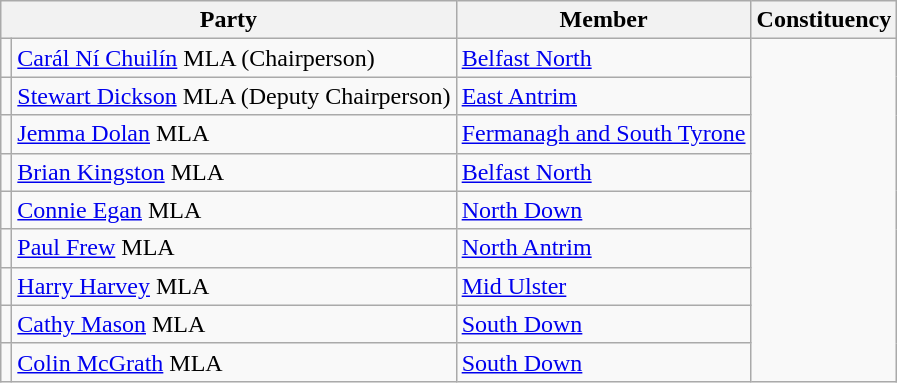<table class="wikitable" border="1">
<tr>
<th colspan="2" scope="col">Party</th>
<th scope="col">Member</th>
<th scope="col">Constituency</th>
</tr>
<tr>
<td></td>
<td><a href='#'>Carál Ní Chuilín</a> MLA (Chairperson)</td>
<td><a href='#'>Belfast North</a></td>
</tr>
<tr>
<td></td>
<td><a href='#'>Stewart Dickson</a> MLA (Deputy Chairperson)</td>
<td><a href='#'>East Antrim</a></td>
</tr>
<tr>
<td></td>
<td><a href='#'>Jemma Dolan</a> MLA</td>
<td><a href='#'>Fermanagh and South Tyrone</a></td>
</tr>
<tr>
<td></td>
<td><a href='#'>Brian Kingston</a> MLA</td>
<td><a href='#'>Belfast North</a></td>
</tr>
<tr>
<td></td>
<td><a href='#'>Connie Egan</a> MLA</td>
<td><a href='#'>North Down</a></td>
</tr>
<tr>
<td></td>
<td><a href='#'>Paul Frew</a> MLA</td>
<td><a href='#'>North Antrim</a></td>
</tr>
<tr>
<td></td>
<td><a href='#'>Harry Harvey</a> MLA</td>
<td><a href='#'>Mid Ulster</a></td>
</tr>
<tr>
<td></td>
<td><a href='#'>Cathy Mason</a> MLA</td>
<td><a href='#'>South Down</a></td>
</tr>
<tr>
<td></td>
<td><a href='#'>Colin McGrath</a> MLA</td>
<td><a href='#'>South Down</a></td>
</tr>
</table>
